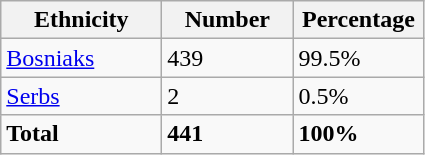<table class="wikitable">
<tr>
<th width="100px">Ethnicity</th>
<th width="80px">Number</th>
<th width="80px">Percentage</th>
</tr>
<tr>
<td><a href='#'>Bosniaks</a></td>
<td>439</td>
<td>99.5%</td>
</tr>
<tr>
<td><a href='#'>Serbs</a></td>
<td>2</td>
<td>0.5%</td>
</tr>
<tr>
<td><strong>Total</strong></td>
<td><strong>441</strong></td>
<td><strong>100%</strong></td>
</tr>
</table>
